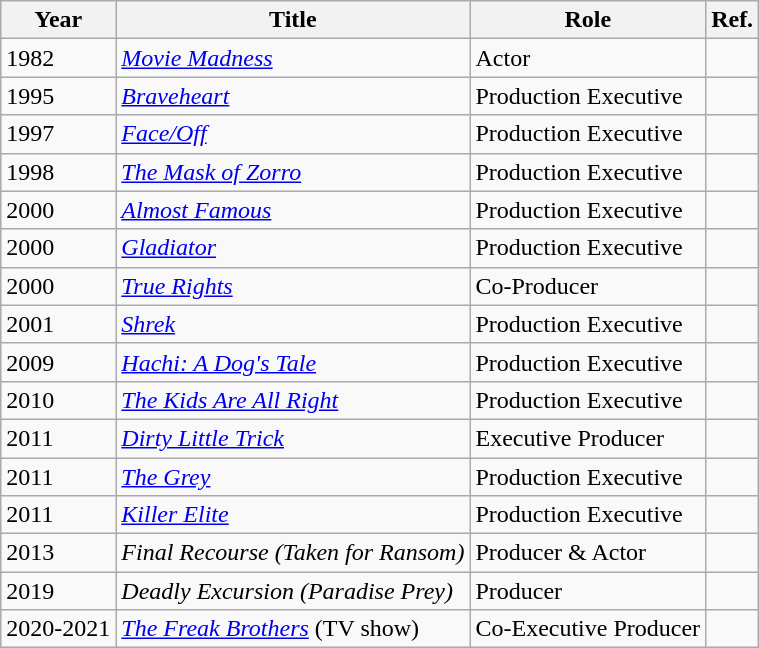<table class="wikitable">
<tr>
<th>Year</th>
<th>Title</th>
<th>Role</th>
<th>Ref.</th>
</tr>
<tr>
<td>1982</td>
<td><em><a href='#'>Movie Madness</a></em></td>
<td>Actor</td>
<td></td>
</tr>
<tr>
<td>1995</td>
<td><em><a href='#'>Braveheart</a></em></td>
<td>Production Executive</td>
<td></td>
</tr>
<tr>
<td>1997</td>
<td><em><a href='#'>Face/Off</a></em></td>
<td>Production Executive</td>
<td></td>
</tr>
<tr>
<td>1998</td>
<td><em><a href='#'>The Mask of Zorro</a></em></td>
<td>Production Executive</td>
<td></td>
</tr>
<tr>
<td>2000</td>
<td><em><a href='#'>Almost Famous</a></em></td>
<td>Production Executive</td>
<td></td>
</tr>
<tr>
<td>2000</td>
<td><em><a href='#'>Gladiator</a></em></td>
<td>Production Executive</td>
<td></td>
</tr>
<tr>
<td>2000</td>
<td><em><a href='#'>True Rights</a></em></td>
<td>Co-Producer</td>
<td></td>
</tr>
<tr>
<td>2001</td>
<td><em><a href='#'>Shrek</a></em></td>
<td>Production Executive</td>
<td></td>
</tr>
<tr>
<td>2009</td>
<td><em><a href='#'>Hachi: A Dog's Tale</a></em></td>
<td>Production Executive</td>
<td></td>
</tr>
<tr>
<td>2010</td>
<td><em><a href='#'>The Kids Are All Right</a></em></td>
<td>Production Executive</td>
<td></td>
</tr>
<tr>
<td>2011</td>
<td><em><a href='#'>Dirty Little Trick</a></em></td>
<td>Executive Producer</td>
<td></td>
</tr>
<tr>
<td>2011</td>
<td><em><a href='#'>The Grey</a></em></td>
<td>Production Executive</td>
<td></td>
</tr>
<tr>
<td>2011</td>
<td><em><a href='#'>Killer Elite</a></em></td>
<td>Production Executive</td>
<td></td>
</tr>
<tr>
<td>2013</td>
<td><em>Final Recourse (Taken for Ransom)</em></td>
<td>Producer & Actor</td>
<td></td>
</tr>
<tr>
<td>2019</td>
<td><em>Deadly Excursion (Paradise Prey)</em></td>
<td>Producer</td>
<td></td>
</tr>
<tr>
<td>2020-2021</td>
<td><em><a href='#'>The Freak Brothers</a></em> (TV show)</td>
<td>Co-Executive Producer</td>
<td></td>
</tr>
</table>
